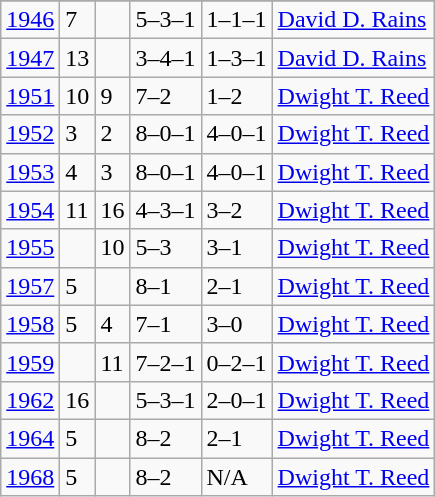<table class="wikitable">
<tr>
</tr>
<tr>
<td><a href='#'>1946</a></td>
<td>7</td>
<td></td>
<td>5–3–1</td>
<td>1–1–1</td>
<td><a href='#'>David D. Rains</a></td>
</tr>
<tr>
<td><a href='#'>1947</a></td>
<td>13</td>
<td></td>
<td>3–4–1</td>
<td>1–3–1</td>
<td><a href='#'>David D. Rains</a></td>
</tr>
<tr>
<td><a href='#'>1951</a></td>
<td>10</td>
<td>9</td>
<td>7–2</td>
<td>1–2</td>
<td><a href='#'>Dwight T. Reed</a></td>
</tr>
<tr>
<td><a href='#'>1952</a></td>
<td>3</td>
<td>2</td>
<td>8–0–1</td>
<td>4–0–1</td>
<td><a href='#'>Dwight T. Reed</a></td>
</tr>
<tr>
<td><a href='#'>1953</a></td>
<td>4</td>
<td>3</td>
<td>8–0–1</td>
<td>4–0–1</td>
<td><a href='#'>Dwight T. Reed</a></td>
</tr>
<tr>
<td><a href='#'>1954</a></td>
<td>11</td>
<td>16</td>
<td>4–3–1</td>
<td>3–2</td>
<td><a href='#'>Dwight T. Reed</a></td>
</tr>
<tr>
<td><a href='#'>1955</a></td>
<td></td>
<td>10</td>
<td>5–3</td>
<td>3–1</td>
<td><a href='#'>Dwight T. Reed</a></td>
</tr>
<tr>
<td><a href='#'>1957</a></td>
<td>5</td>
<td></td>
<td>8–1</td>
<td>2–1</td>
<td><a href='#'>Dwight T. Reed</a></td>
</tr>
<tr>
<td><a href='#'>1958</a></td>
<td>5</td>
<td>4</td>
<td>7–1</td>
<td>3–0</td>
<td><a href='#'>Dwight T. Reed</a></td>
</tr>
<tr>
<td><a href='#'>1959</a></td>
<td></td>
<td>11</td>
<td>7–2–1</td>
<td>0–2–1</td>
<td><a href='#'>Dwight T. Reed</a></td>
</tr>
<tr>
<td><a href='#'>1962</a></td>
<td>16</td>
<td></td>
<td>5–3–1</td>
<td>2–0–1</td>
<td><a href='#'>Dwight T. Reed</a></td>
</tr>
<tr>
<td><a href='#'>1964</a></td>
<td>5</td>
<td></td>
<td>8–2</td>
<td>2–1</td>
<td><a href='#'>Dwight T. Reed</a></td>
</tr>
<tr>
<td><a href='#'>1968</a></td>
<td>5</td>
<td></td>
<td>8–2</td>
<td>N/A</td>
<td><a href='#'>Dwight T. Reed</a></td>
</tr>
</table>
